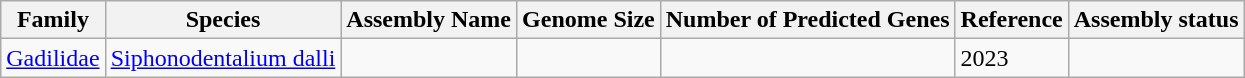<table class="wikitable sortable">
<tr>
<th>Family</th>
<th>Species</th>
<th>Assembly Name</th>
<th>Genome Size</th>
<th>Number of Predicted Genes</th>
<th>Reference</th>
<th>Assembly status</th>
</tr>
<tr>
<td><a href='#'>Gadilidae</a></td>
<td><a href='#'>Siphonodentalium dalli</a></td>
<td></td>
<td></td>
<td></td>
<td>2023</td>
<td></td>
</tr>
</table>
